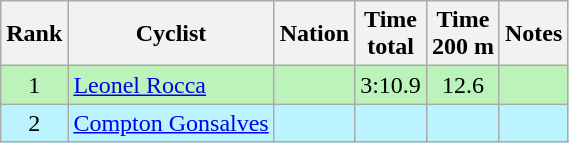<table class="wikitable sortable" style="text-align:center">
<tr>
<th>Rank</th>
<th>Cyclist</th>
<th>Nation</th>
<th>Time<br>total</th>
<th>Time<br>200 m</th>
<th>Notes</th>
</tr>
<tr bgcolor=bbf3bb>
<td>1</td>
<td align=left><a href='#'>Leonel Rocca</a></td>
<td align=left></td>
<td>3:10.9</td>
<td>12.6</td>
<td></td>
</tr>
<tr bgcolor=bbf3ff>
<td>2</td>
<td align=left><a href='#'>Compton Gonsalves</a></td>
<td align=left></td>
<td></td>
<td></td>
<td></td>
</tr>
</table>
